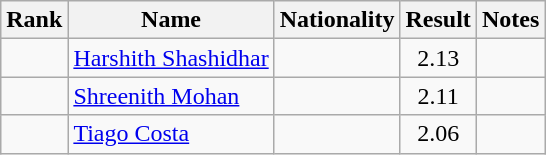<table class="wikitable sortable" style="text-align:center">
<tr>
<th>Rank</th>
<th>Name</th>
<th>Nationality</th>
<th>Result</th>
<th>Notes</th>
</tr>
<tr>
<td></td>
<td align=left><a href='#'>Harshith Shashidhar</a></td>
<td align=left></td>
<td>2.13</td>
<td></td>
</tr>
<tr>
<td></td>
<td align=left><a href='#'>Shreenith Mohan</a></td>
<td align=left></td>
<td>2.11</td>
<td></td>
</tr>
<tr>
<td></td>
<td align=left><a href='#'>Tiago Costa</a></td>
<td align=left></td>
<td>2.06</td>
<td></td>
</tr>
</table>
